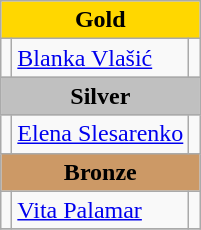<table class="wikitable">
<tr bgcolor=gold>
<td colspan=3 align=center><strong>Gold</strong></td>
</tr>
<tr>
<td></td>
<td><a href='#'>Blanka Vlašić</a></td>
<td></td>
</tr>
<tr bgcolor=silver>
<td colspan=3 align=center><strong>Silver</strong></td>
</tr>
<tr>
<td></td>
<td><a href='#'>Elena Slesarenko</a></td>
<td></td>
</tr>
<tr bgcolor=cc9966>
<td colspan=3 align=center><strong>Bronze</strong></td>
</tr>
<tr>
<td></td>
<td><a href='#'>Vita Palamar</a></td>
<td></td>
</tr>
<tr>
</tr>
</table>
